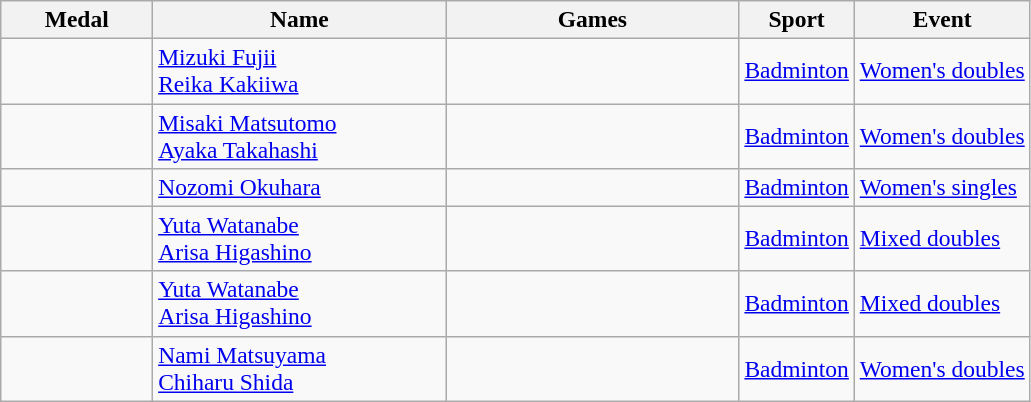<table class="wikitable sortable" style="font-size: 98%;">
<tr>
<th style="width:6em">Medal</th>
<th style="width:12em">Name</th>
<th style="width:12em">Games</th>
<th>Sport</th>
<th>Event</th>
</tr>
<tr>
<td></td>
<td><a href='#'>Mizuki Fujii</a><br><a href='#'>Reika Kakiiwa</a></td>
<td></td>
<td> <a href='#'>Badminton</a></td>
<td><a href='#'>Women's doubles</a></td>
</tr>
<tr>
<td></td>
<td><a href='#'>Misaki Matsutomo</a><br><a href='#'>Ayaka Takahashi</a></td>
<td></td>
<td> <a href='#'>Badminton</a></td>
<td><a href='#'>Women's doubles</a></td>
</tr>
<tr>
<td></td>
<td><a href='#'>Nozomi Okuhara</a></td>
<td></td>
<td> <a href='#'>Badminton</a></td>
<td><a href='#'>Women's singles</a></td>
</tr>
<tr>
<td></td>
<td><a href='#'>Yuta Watanabe</a><br><a href='#'>Arisa Higashino</a></td>
<td></td>
<td> <a href='#'>Badminton</a></td>
<td><a href='#'>Mixed doubles</a></td>
</tr>
<tr>
<td></td>
<td><a href='#'>Yuta Watanabe</a><br><a href='#'>Arisa Higashino</a></td>
<td></td>
<td> <a href='#'>Badminton</a></td>
<td><a href='#'>Mixed doubles</a></td>
</tr>
<tr>
<td></td>
<td><a href='#'>Nami Matsuyama</a><br><a href='#'>Chiharu Shida</a></td>
<td></td>
<td> <a href='#'>Badminton</a></td>
<td><a href='#'>Women's doubles</a></td>
</tr>
</table>
